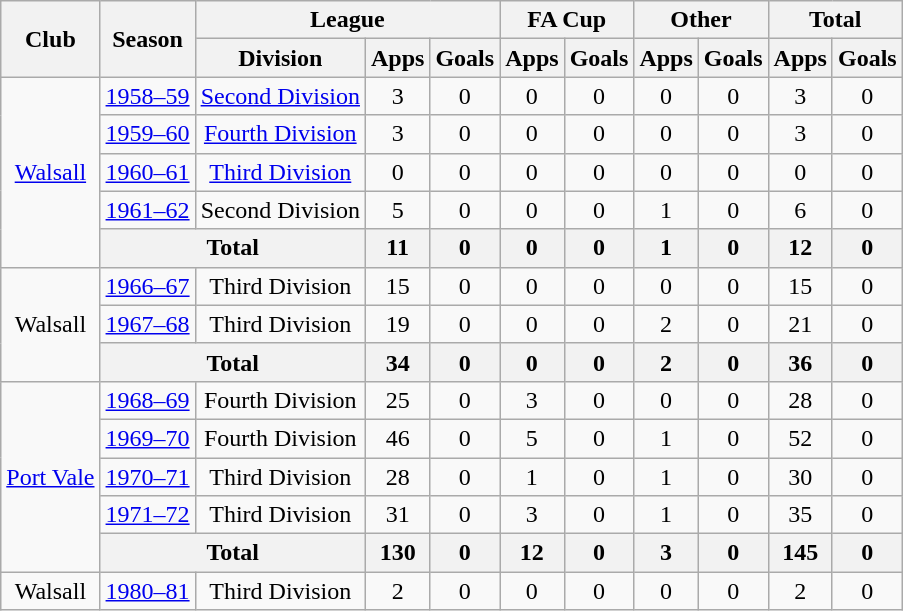<table class="wikitable" style="text-align:center">
<tr>
<th rowspan="2">Club</th>
<th rowspan="2">Season</th>
<th colspan="3">League</th>
<th colspan="2">FA Cup</th>
<th colspan="2">Other</th>
<th colspan="2">Total</th>
</tr>
<tr>
<th>Division</th>
<th>Apps</th>
<th>Goals</th>
<th>Apps</th>
<th>Goals</th>
<th>Apps</th>
<th>Goals</th>
<th>Apps</th>
<th>Goals</th>
</tr>
<tr>
<td rowspan="5"><a href='#'>Walsall</a></td>
<td><a href='#'>1958–59</a></td>
<td><a href='#'>Second Division</a></td>
<td>3</td>
<td>0</td>
<td>0</td>
<td>0</td>
<td>0</td>
<td>0</td>
<td>3</td>
<td>0</td>
</tr>
<tr>
<td><a href='#'>1959–60</a></td>
<td><a href='#'>Fourth Division</a></td>
<td>3</td>
<td>0</td>
<td>0</td>
<td>0</td>
<td>0</td>
<td>0</td>
<td>3</td>
<td>0</td>
</tr>
<tr>
<td><a href='#'>1960–61</a></td>
<td><a href='#'>Third Division</a></td>
<td>0</td>
<td>0</td>
<td>0</td>
<td>0</td>
<td>0</td>
<td>0</td>
<td>0</td>
<td>0</td>
</tr>
<tr>
<td><a href='#'>1961–62</a></td>
<td>Second Division</td>
<td>5</td>
<td>0</td>
<td>0</td>
<td>0</td>
<td>1</td>
<td>0</td>
<td>6</td>
<td>0</td>
</tr>
<tr>
<th colspan="2">Total</th>
<th>11</th>
<th>0</th>
<th>0</th>
<th>0</th>
<th>1</th>
<th>0</th>
<th>12</th>
<th>0</th>
</tr>
<tr>
<td rowspan="3">Walsall</td>
<td><a href='#'>1966–67</a></td>
<td>Third Division</td>
<td>15</td>
<td>0</td>
<td>0</td>
<td>0</td>
<td>0</td>
<td>0</td>
<td>15</td>
<td>0</td>
</tr>
<tr>
<td><a href='#'>1967–68</a></td>
<td>Third Division</td>
<td>19</td>
<td>0</td>
<td>0</td>
<td>0</td>
<td>2</td>
<td>0</td>
<td>21</td>
<td>0</td>
</tr>
<tr>
<th colspan="2">Total</th>
<th>34</th>
<th>0</th>
<th>0</th>
<th>0</th>
<th>2</th>
<th>0</th>
<th>36</th>
<th>0</th>
</tr>
<tr>
<td rowspan="5"><a href='#'>Port Vale</a></td>
<td><a href='#'>1968–69</a></td>
<td>Fourth Division</td>
<td>25</td>
<td>0</td>
<td>3</td>
<td>0</td>
<td>0</td>
<td>0</td>
<td>28</td>
<td>0</td>
</tr>
<tr>
<td><a href='#'>1969–70</a></td>
<td>Fourth Division</td>
<td>46</td>
<td>0</td>
<td>5</td>
<td>0</td>
<td>1</td>
<td>0</td>
<td>52</td>
<td>0</td>
</tr>
<tr>
<td><a href='#'>1970–71</a></td>
<td>Third Division</td>
<td>28</td>
<td>0</td>
<td>1</td>
<td>0</td>
<td>1</td>
<td>0</td>
<td>30</td>
<td>0</td>
</tr>
<tr>
<td><a href='#'>1971–72</a></td>
<td>Third Division</td>
<td>31</td>
<td>0</td>
<td>3</td>
<td>0</td>
<td>1</td>
<td>0</td>
<td>35</td>
<td>0</td>
</tr>
<tr>
<th colspan="2">Total</th>
<th>130</th>
<th>0</th>
<th>12</th>
<th>0</th>
<th>3</th>
<th>0</th>
<th>145</th>
<th>0</th>
</tr>
<tr>
<td>Walsall</td>
<td><a href='#'>1980–81</a></td>
<td>Third Division</td>
<td>2</td>
<td>0</td>
<td>0</td>
<td>0</td>
<td>0</td>
<td>0</td>
<td>2</td>
<td>0</td>
</tr>
</table>
